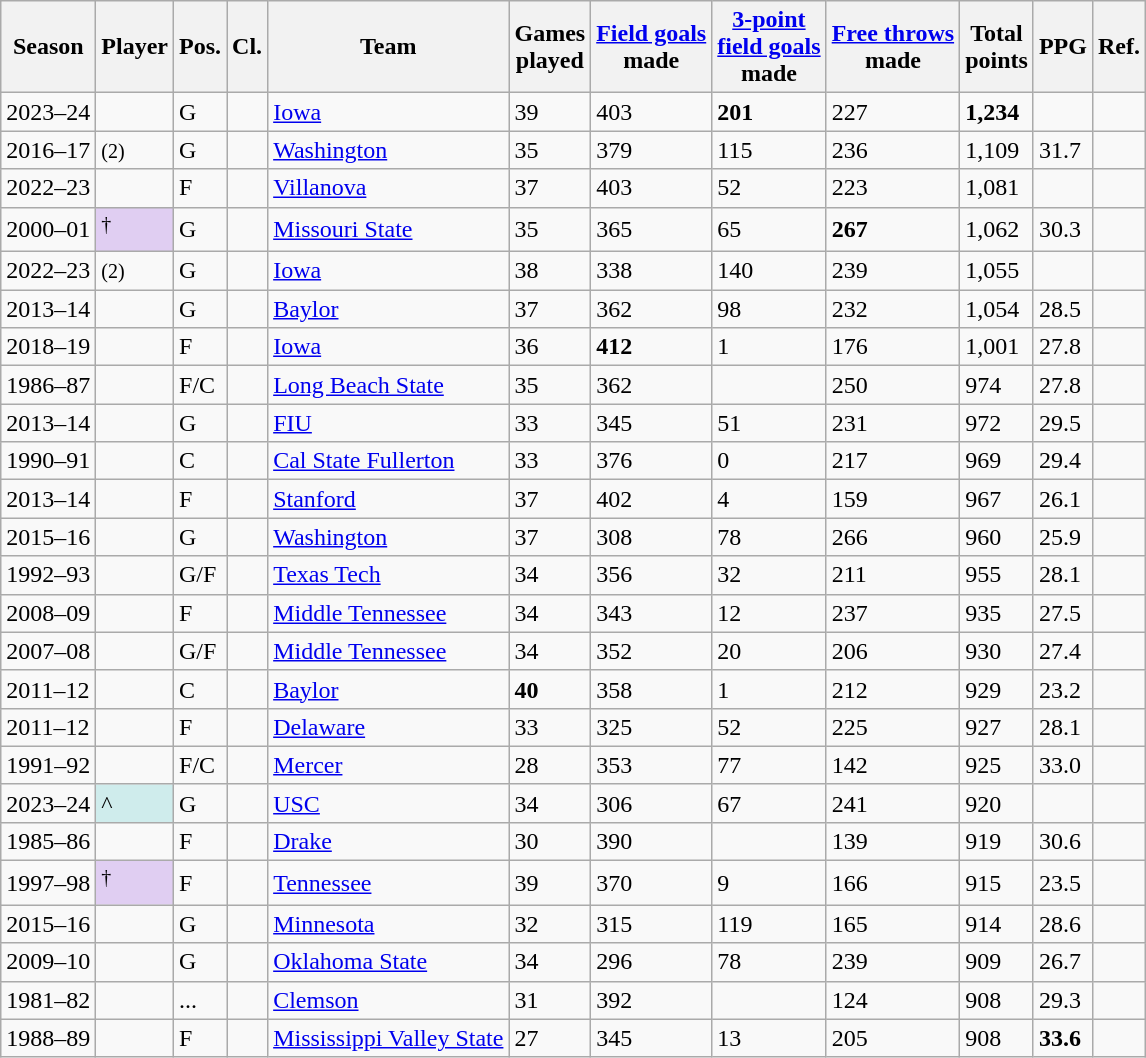<table class="wikitable sortable">
<tr>
<th>Season</th>
<th>Player</th>
<th>Pos.</th>
<th>Cl.</th>
<th>Team</th>
<th>Games<br>played</th>
<th><a href='#'>Field goals</a><br>made</th>
<th data-sort-type="number"><a href='#'>3-point<br>field goals</a><br>made</th>
<th><a href='#'>Free throws</a><br>made</th>
<th>Total<br>points</th>
<th>PPG</th>
<th class="unsortable">Ref.</th>
</tr>
<tr>
<td>2023–24</td>
<td></td>
<td>G</td>
<td></td>
<td><a href='#'>Iowa</a></td>
<td>39</td>
<td>403</td>
<td><strong>201</strong></td>
<td>227</td>
<td><strong>1,234</strong></td>
<td></td>
<td></td>
</tr>
<tr>
<td>2016–17</td>
<td> <small>(2)</small></td>
<td>G</td>
<td></td>
<td><a href='#'>Washington</a></td>
<td>35</td>
<td>379</td>
<td>115</td>
<td>236</td>
<td>1,109</td>
<td>31.7</td>
<td></td>
</tr>
<tr>
<td>2022–23</td>
<td></td>
<td>F</td>
<td></td>
<td><a href='#'>Villanova</a></td>
<td>37</td>
<td>403</td>
<td>52</td>
<td>223</td>
<td>1,081</td>
<td></td>
<td></td>
</tr>
<tr>
<td>2000–01</td>
<td style="background:#E0CEF2"><sup>†</sup></td>
<td>G</td>
<td></td>
<td><a href='#'>Missouri State</a></td>
<td>35</td>
<td>365</td>
<td>65</td>
<td><strong>267</strong></td>
<td>1,062</td>
<td>30.3</td>
<td></td>
</tr>
<tr>
<td>2022–23</td>
<td> <small>(2)</small></td>
<td>G</td>
<td></td>
<td><a href='#'>Iowa</a></td>
<td>38</td>
<td>338</td>
<td>140</td>
<td>239</td>
<td>1,055</td>
<td></td>
<td></td>
</tr>
<tr>
<td>2013–14</td>
<td></td>
<td>G</td>
<td></td>
<td><a href='#'>Baylor</a></td>
<td>37</td>
<td>362</td>
<td>98</td>
<td>232</td>
<td>1,054</td>
<td>28.5</td>
</tr>
<tr>
<td>2018–19</td>
<td></td>
<td>F</td>
<td></td>
<td><a href='#'>Iowa</a></td>
<td>36</td>
<td><strong>412</strong></td>
<td>1</td>
<td>176</td>
<td>1,001</td>
<td>27.8</td>
<td></td>
</tr>
<tr>
<td>1986–87</td>
<td></td>
<td>F/C</td>
<td></td>
<td><a href='#'>Long Beach State</a></td>
<td>35</td>
<td>362</td>
<td></td>
<td>250</td>
<td>974</td>
<td>27.8</td>
<td></td>
</tr>
<tr>
<td>2013–14</td>
<td></td>
<td>G</td>
<td></td>
<td><a href='#'>FIU</a></td>
<td>33</td>
<td>345</td>
<td>51</td>
<td>231</td>
<td>972</td>
<td>29.5</td>
<td></td>
</tr>
<tr>
<td>1990–91</td>
<td></td>
<td>C</td>
<td></td>
<td><a href='#'>Cal State Fullerton</a></td>
<td>33</td>
<td>376</td>
<td>0</td>
<td>217</td>
<td>969</td>
<td>29.4</td>
<td></td>
</tr>
<tr>
<td>2013–14</td>
<td></td>
<td>F</td>
<td></td>
<td><a href='#'>Stanford</a></td>
<td>37</td>
<td>402</td>
<td>4</td>
<td>159</td>
<td>967</td>
<td>26.1</td>
<td></td>
</tr>
<tr>
<td>2015–16</td>
<td></td>
<td>G</td>
<td></td>
<td><a href='#'>Washington</a></td>
<td>37</td>
<td>308</td>
<td>78</td>
<td>266</td>
<td>960</td>
<td>25.9</td>
<td></td>
</tr>
<tr>
<td>1992–93</td>
<td></td>
<td>G/F</td>
<td></td>
<td><a href='#'>Texas Tech</a></td>
<td>34</td>
<td>356</td>
<td>32</td>
<td>211</td>
<td>955</td>
<td>28.1</td>
<td></td>
</tr>
<tr>
<td>2008–09</td>
<td></td>
<td>F</td>
<td></td>
<td><a href='#'>Middle Tennessee</a></td>
<td>34</td>
<td>343</td>
<td>12</td>
<td>237</td>
<td>935</td>
<td>27.5</td>
<td></td>
</tr>
<tr>
<td>2007–08</td>
<td></td>
<td>G/F</td>
<td></td>
<td><a href='#'>Middle Tennessee</a></td>
<td>34</td>
<td>352</td>
<td>20</td>
<td>206</td>
<td>930</td>
<td>27.4</td>
<td></td>
</tr>
<tr>
<td>2011–12</td>
<td></td>
<td>C</td>
<td></td>
<td><a href='#'>Baylor</a></td>
<td><strong>40</strong></td>
<td>358</td>
<td>1</td>
<td>212</td>
<td>929</td>
<td>23.2</td>
<td></td>
</tr>
<tr>
<td>2011–12</td>
<td></td>
<td>F</td>
<td></td>
<td><a href='#'>Delaware</a></td>
<td>33</td>
<td>325</td>
<td>52</td>
<td>225</td>
<td>927</td>
<td>28.1</td>
<td></td>
</tr>
<tr>
<td>1991–92</td>
<td></td>
<td>F/C</td>
<td></td>
<td><a href='#'>Mercer</a></td>
<td>28</td>
<td>353</td>
<td>77</td>
<td>142</td>
<td>925</td>
<td>33.0</td>
<td></td>
</tr>
<tr>
<td>2023–24</td>
<td bgcolor=#cfecec>^</td>
<td>G</td>
<td></td>
<td><a href='#'>USC</a></td>
<td>34</td>
<td>306</td>
<td>67</td>
<td>241</td>
<td>920</td>
<td></td>
<td></td>
</tr>
<tr>
<td>1985–86</td>
<td></td>
<td>F</td>
<td></td>
<td><a href='#'>Drake</a></td>
<td>30</td>
<td>390</td>
<td></td>
<td>139</td>
<td>919</td>
<td>30.6</td>
<td></td>
</tr>
<tr>
<td>1997–98</td>
<td style="background:#E0CEF2"><sup>†</sup></td>
<td>F</td>
<td></td>
<td><a href='#'>Tennessee</a></td>
<td>39</td>
<td>370</td>
<td>9</td>
<td>166</td>
<td>915</td>
<td>23.5</td>
<td></td>
</tr>
<tr>
<td>2015–16</td>
<td></td>
<td>G</td>
<td></td>
<td><a href='#'>Minnesota</a></td>
<td>32</td>
<td>315</td>
<td>119</td>
<td>165</td>
<td>914</td>
<td>28.6</td>
<td></td>
</tr>
<tr>
<td>2009–10</td>
<td></td>
<td>G</td>
<td></td>
<td><a href='#'>Oklahoma State</a></td>
<td>34</td>
<td>296</td>
<td>78</td>
<td>239</td>
<td>909</td>
<td>26.7</td>
<td></td>
</tr>
<tr>
<td>1981–82</td>
<td></td>
<td>...</td>
<td></td>
<td><a href='#'>Clemson</a></td>
<td>31</td>
<td>392</td>
<td></td>
<td>124</td>
<td>908</td>
<td>29.3</td>
<td></td>
</tr>
<tr>
<td>1988–89</td>
<td></td>
<td>F</td>
<td></td>
<td><a href='#'>Mississippi Valley State</a></td>
<td>27</td>
<td>345</td>
<td>13</td>
<td>205</td>
<td>908</td>
<td><strong>33.6</strong></td>
<td></td>
</tr>
</table>
